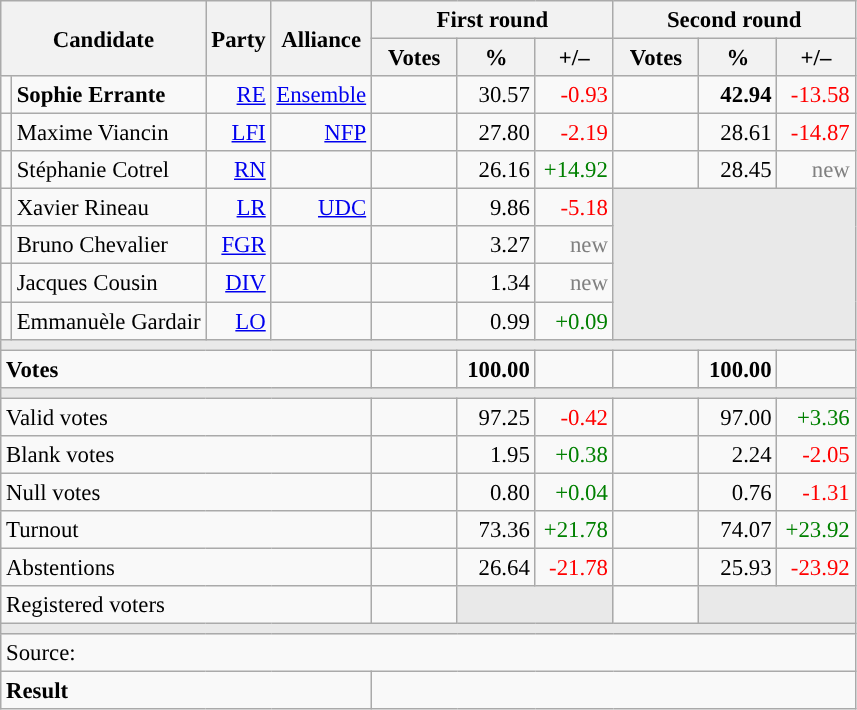<table class="wikitable" style="text-align:right;font-size:95%;">
<tr>
<th rowspan="2" colspan="2">Candidate</th>
<th colspan="1" rowspan="2">Party</th>
<th colspan="1" rowspan="2">Alliance</th>
<th colspan="3">First round</th>
<th colspan="3">Second round</th>
</tr>
<tr>
<th style="width:50px;">Votes</th>
<th style="width:45px;">%</th>
<th style="width:45px;">+/–</th>
<th style="width:50px;">Votes</th>
<th style="width:45px;">%</th>
<th style="width:45px;">+/–</th>
</tr>
<tr>
<td style="color:inherit;background:"></td>
<td style="text-align:left;"><strong>Sophie Errante</strong></td>
<td><a href='#'>RE</a></td>
<td><a href='#'>Ensemble</a></td>
<td></td>
<td>30.57</td>
<td style="color:red;">-0.93</td>
<td><strong></strong></td>
<td><strong>42.94</strong></td>
<td style="color:red;">-13.58</td>
</tr>
<tr>
<td style="color:inherit;background:"></td>
<td style="text-align:left;">Maxime Viancin</td>
<td><a href='#'>LFI</a></td>
<td><a href='#'>NFP</a></td>
<td></td>
<td>27.80</td>
<td style="color:red;">-2.19</td>
<td></td>
<td>28.61</td>
<td style="color:red;">-14.87</td>
</tr>
<tr>
<td style="color:inherit;background:"></td>
<td style="text-align:left;">Stéphanie Cotrel</td>
<td><a href='#'>RN</a></td>
<td></td>
<td></td>
<td>26.16</td>
<td style="color:green;">+14.92</td>
<td></td>
<td>28.45</td>
<td style="color:grey;">new</td>
</tr>
<tr>
<td style="color:inherit;background:"></td>
<td style="text-align:left;">Xavier Rineau</td>
<td><a href='#'>LR</a></td>
<td><a href='#'>UDC</a></td>
<td></td>
<td>9.86</td>
<td style="color:red;">-5.18</td>
<td colspan="3" rowspan="4" style="background:#E9E9E9;"></td>
</tr>
<tr>
<td style="color:inherit;background:"></td>
<td style="text-align:left;">Bruno Chevalier</td>
<td><a href='#'>FGR</a></td>
<td></td>
<td></td>
<td>3.27</td>
<td style="color:grey;">new</td>
</tr>
<tr>
<td style="color:inherit;background:"></td>
<td style="text-align:left;">Jacques Cousin</td>
<td><a href='#'>DIV</a></td>
<td></td>
<td></td>
<td>1.34</td>
<td style="color:grey;">new</td>
</tr>
<tr>
<td style="color:inherit;background:"></td>
<td style="text-align:left;">Emmanuèle Gardair</td>
<td><a href='#'>LO</a></td>
<td></td>
<td></td>
<td>0.99</td>
<td style="color:green;">+0.09</td>
</tr>
<tr>
<td colspan="10" style="background:#E9E9E9;"></td>
</tr>
<tr style="font-weight:bold;">
<td colspan="4" style="text-align:left;">Votes</td>
<td></td>
<td>100.00</td>
<td></td>
<td></td>
<td>100.00</td>
<td></td>
</tr>
<tr>
<td colspan="10" style="background:#E9E9E9;"></td>
</tr>
<tr>
<td colspan="4" style="text-align:left;">Valid votes</td>
<td></td>
<td>97.25</td>
<td style="color:red;">-0.42</td>
<td></td>
<td>97.00</td>
<td style="color:green;">+3.36</td>
</tr>
<tr>
<td colspan="4" style="text-align:left;">Blank votes</td>
<td></td>
<td>1.95</td>
<td style="color:green;">+0.38</td>
<td></td>
<td>2.24</td>
<td style="color:red;">-2.05</td>
</tr>
<tr>
<td colspan="4" style="text-align:left;">Null votes</td>
<td></td>
<td>0.80</td>
<td style="color:green;">+0.04</td>
<td></td>
<td>0.76</td>
<td style="color:red;">-1.31</td>
</tr>
<tr>
<td colspan="4" style="text-align:left;">Turnout</td>
<td></td>
<td>73.36</td>
<td style="color:green;">+21.78</td>
<td></td>
<td>74.07</td>
<td style="color:green;">+23.92</td>
</tr>
<tr>
<td colspan="4" style="text-align:left;">Abstentions</td>
<td></td>
<td>26.64</td>
<td style="color:red;">-21.78</td>
<td></td>
<td>25.93</td>
<td style="color:red;">-23.92</td>
</tr>
<tr>
<td colspan="4" style="text-align:left;">Registered voters</td>
<td></td>
<td colspan="2" style="background:#E9E9E9;"></td>
<td></td>
<td colspan="2" style="background:#E9E9E9;"></td>
</tr>
<tr>
<td colspan="10" style="background:#E9E9E9;"></td>
</tr>
<tr>
<td colspan="10" style="text-align:left;">Source: </td>
</tr>
<tr style="font-weight:bold">
<td colspan="4" style="text-align:left;">Result</td>
<td colspan="6" style="background-color:"></td>
</tr>
</table>
